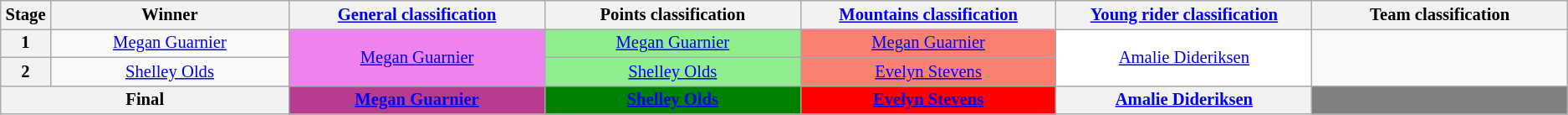<table class="wikitable" style="text-align: center; font-size:86%;">
<tr style="background-color: #efefef;">
<th width="1%">Stage</th>
<th width="14%">Winner</th>
<th width="15%"><a href='#'>General classification</a></th>
<th width="15%">Points classification</th>
<th width="15%"><a href='#'>Mountains classification</a></th>
<th width="15%"><a href='#'>Young rider classification</a></th>
<th width="15%">Team classification</th>
</tr>
<tr>
<th>1</th>
<td><a href='#'>Megan Guarnier</a></td>
<td style="background-color:violet" rowspan=2><a href='#'>Megan Guarnier</a></td>
<td style="background-color:lightgreen"><a href='#'>Megan Guarnier</a></td>
<td style="background-color:salmon"><a href='#'>Megan Guarnier</a></td>
<td style="background-color:white" rowspan=2><a href='#'>Amalie Dideriksen</a></td>
<td style="background-color:light-grey" rowspan=2></td>
</tr>
<tr>
<th>2</th>
<td><a href='#'>Shelley Olds</a></td>
<td style="background-color:lightgreen"><a href='#'>Shelley Olds</a></td>
<td style="background-color:salmon"><a href='#'>Evelyn Stevens</a></td>
</tr>
<tr>
<th colspan=2><strong>Final</strong></th>
<th style="background:#B93B8F;"><a href='#'>Megan Guarnier</a></th>
<th style="background:green;"><a href='#'>Shelley Olds</a></th>
<th style="background:red;"><a href='#'>Evelyn Stevens</a></th>
<th style="background:light grey;"><a href='#'>Amalie Dideriksen</a></th>
<th style="background:grey;"></th>
</tr>
</table>
